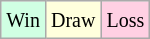<table class="wikitable">
<tr>
<td style="background-color: #d0ffe3;"><small>Win</small></td>
<td style="background-color: #ffffdd;"><small>Draw</small></td>
<td style="background-color: #ffd0e3;"><small>Loss</small></td>
</tr>
</table>
